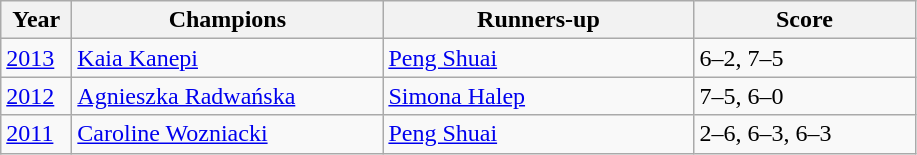<table class="wikitable">
<tr>
<th style="width:40px">Year</th>
<th style="width:200px">Champions</th>
<th style="width:200px">Runners-up</th>
<th style="width:140px" class="unsortable">Score</th>
</tr>
<tr>
<td><a href='#'>2013</a></td>
<td> <a href='#'>Kaia Kanepi</a></td>
<td> <a href='#'>Peng Shuai</a></td>
<td>6–2, 7–5</td>
</tr>
<tr>
<td><a href='#'>2012</a></td>
<td> <a href='#'>Agnieszka Radwańska</a></td>
<td> <a href='#'>Simona Halep</a></td>
<td>7–5, 6–0</td>
</tr>
<tr>
<td><a href='#'>2011</a></td>
<td> <a href='#'>Caroline Wozniacki</a></td>
<td> <a href='#'>Peng Shuai</a></td>
<td>2–6, 6–3, 6–3</td>
</tr>
</table>
